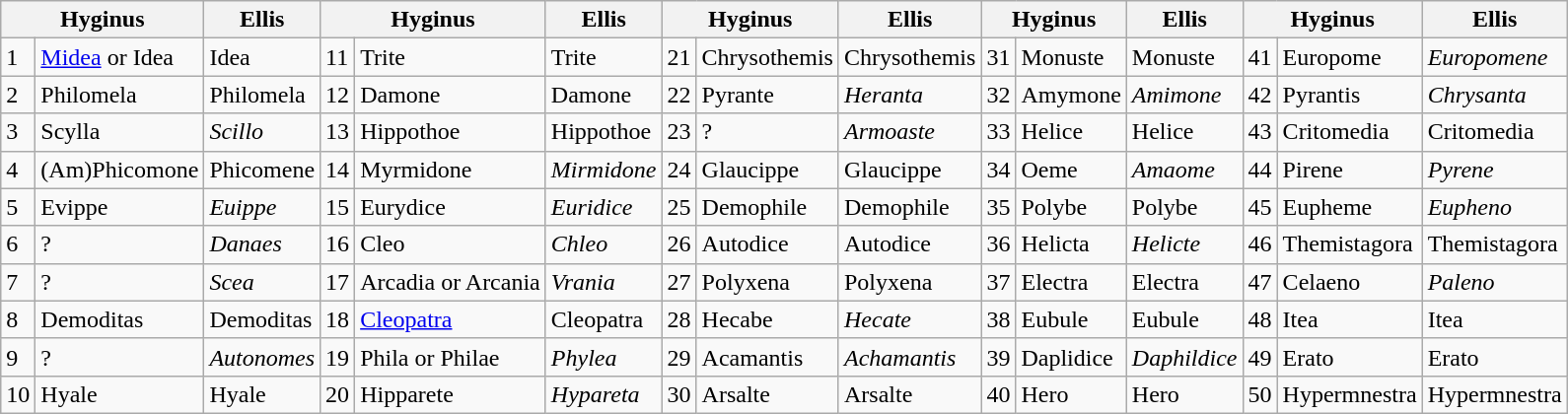<table class="wikitable">
<tr>
<th colspan="2">Hyginus</th>
<th>Ellis</th>
<th colspan="2">Hyginus</th>
<th>Ellis</th>
<th colspan="2">Hyginus</th>
<th>Ellis</th>
<th colspan="2">Hyginus</th>
<th>Ellis</th>
<th colspan="2">Hyginus</th>
<th>Ellis</th>
</tr>
<tr>
<td>1</td>
<td><a href='#'>Midea</a> or Idea</td>
<td>Idea</td>
<td>11</td>
<td>Trite</td>
<td>Trite</td>
<td>21</td>
<td>Chrysothemis</td>
<td>Chrysothemis</td>
<td>31</td>
<td>Monuste</td>
<td>Monuste</td>
<td>41</td>
<td>Europome</td>
<td><em>Europomene</em></td>
</tr>
<tr>
<td>2</td>
<td>Philomela</td>
<td>Philomela</td>
<td>12</td>
<td>Damone</td>
<td>Damone</td>
<td>22</td>
<td>Pyrante</td>
<td><em>Heranta</em></td>
<td>32</td>
<td>Amymone</td>
<td><em>Amimone</em></td>
<td>42</td>
<td>Pyrantis</td>
<td><em>Chrysanta</em></td>
</tr>
<tr>
<td>3</td>
<td>Scylla</td>
<td><em>Scillo</em></td>
<td>13</td>
<td>Hippothoe</td>
<td>Hippothoe</td>
<td>23</td>
<td>?</td>
<td><em>Armoaste</em></td>
<td>33</td>
<td>Helice</td>
<td>Helice</td>
<td>43</td>
<td>Critomedia</td>
<td>Critomedia</td>
</tr>
<tr>
<td>4</td>
<td>(Am)Phicomone</td>
<td>Phicomene</td>
<td>14</td>
<td>Myrmidone</td>
<td><em>Mirmidone</em></td>
<td>24</td>
<td>Glaucippe</td>
<td>Glaucippe</td>
<td>34</td>
<td>Oeme</td>
<td><em>Amaome</em></td>
<td>44</td>
<td>Pirene</td>
<td><em>Pyrene</em></td>
</tr>
<tr>
<td>5</td>
<td>Evippe</td>
<td><em>Euippe</em></td>
<td>15</td>
<td>Eurydice</td>
<td><em>Euridice</em></td>
<td>25</td>
<td>Demophile</td>
<td>Demophile</td>
<td>35</td>
<td>Polybe</td>
<td>Polybe</td>
<td>45</td>
<td>Eupheme</td>
<td><em>Eupheno</em></td>
</tr>
<tr>
<td>6</td>
<td>?</td>
<td><em>Danaes</em></td>
<td>16</td>
<td>Cleo</td>
<td><em>Chleo</em></td>
<td>26</td>
<td>Autodice</td>
<td>Autodice</td>
<td>36</td>
<td>Helicta</td>
<td><em>Helicte</em></td>
<td>46</td>
<td>Themistagora</td>
<td>Themistagora</td>
</tr>
<tr>
<td>7</td>
<td>?</td>
<td><em>Scea</em></td>
<td>17</td>
<td>Arcadia or Arcania</td>
<td><em>Vrania</em></td>
<td>27</td>
<td>Polyxena</td>
<td>Polyxena</td>
<td>37</td>
<td>Electra</td>
<td>Electra</td>
<td>47</td>
<td>Celaeno</td>
<td><em>Paleno</em></td>
</tr>
<tr>
<td>8</td>
<td>Demoditas</td>
<td>Demoditas</td>
<td>18</td>
<td><a href='#'>Cleopatra</a></td>
<td>Cleopatra</td>
<td>28</td>
<td>Hecabe</td>
<td><em>Hecate</em></td>
<td>38</td>
<td>Eubule</td>
<td>Eubule</td>
<td>48</td>
<td>Itea</td>
<td>Itea</td>
</tr>
<tr>
<td>9</td>
<td>?</td>
<td><em>Autonomes</em></td>
<td>19</td>
<td>Phila or Philae</td>
<td><em>Phylea</em></td>
<td>29</td>
<td>Acamantis</td>
<td><em>Achamantis</em></td>
<td>39</td>
<td>Daplidice</td>
<td><em>Daphildice</em></td>
<td>49</td>
<td>Erato</td>
<td>Erato</td>
</tr>
<tr>
<td>10</td>
<td>Hyale</td>
<td>Hyale</td>
<td>20</td>
<td>Hipparete</td>
<td><em>Hypareta</em></td>
<td>30</td>
<td>Arsalte</td>
<td>Arsalte</td>
<td>40</td>
<td>Hero</td>
<td>Hero</td>
<td>50</td>
<td>Hypermnestra</td>
<td>Hypermnestra</td>
</tr>
</table>
